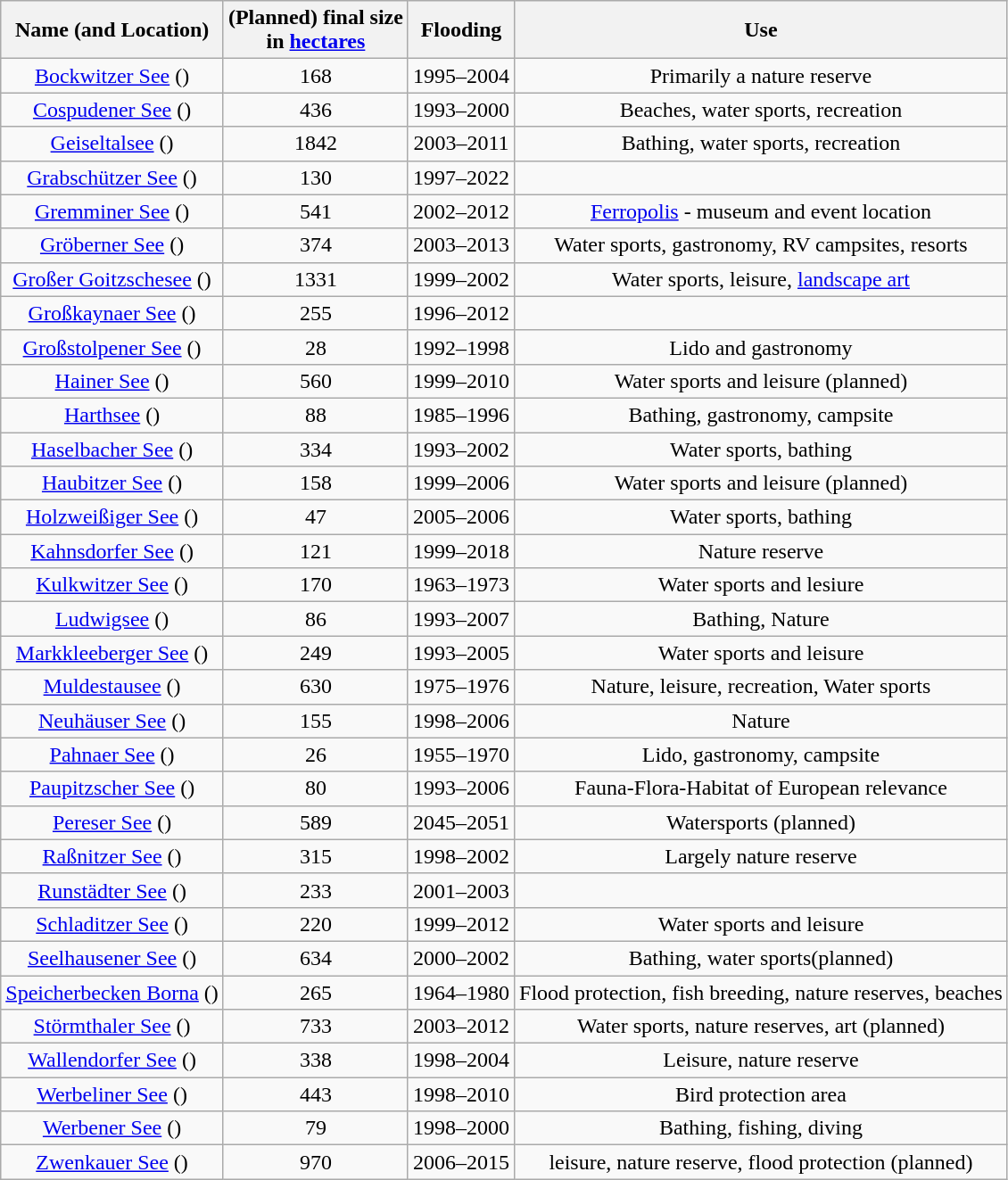<table class="wikitable sortable" style="text-align:center">
<tr>
<th>Name (and Location)</th>
<th>(Planned) final size<br>in <a href='#'>hectares</a></th>
<th class="unsortable">Flooding</th>
<th class="unsortable">Use</th>
</tr>
<tr>
<td><a href='#'>Bockwitzer See</a> ()</td>
<td>168</td>
<td>1995–2004</td>
<td>Primarily a nature reserve</td>
</tr>
<tr>
<td><a href='#'>Cospudener See</a> ()</td>
<td>436</td>
<td>1993–2000</td>
<td>Beaches, water sports, recreation</td>
</tr>
<tr>
<td><a href='#'>Geiseltalsee</a> ()</td>
<td>1842</td>
<td>2003–2011</td>
<td>Bathing, water sports, recreation</td>
</tr>
<tr>
<td><a href='#'>Grabschützer See</a> ()</td>
<td>130</td>
<td>1997–2022</td>
<td></td>
</tr>
<tr>
<td><a href='#'>Gremminer See</a> ()</td>
<td>541</td>
<td>2002–2012</td>
<td><a href='#'>Ferropolis</a> - museum and event location</td>
</tr>
<tr>
<td><a href='#'>Gröberner See</a> ()</td>
<td>374</td>
<td>2003–2013</td>
<td>Water sports, gastronomy, RV campsites, resorts</td>
</tr>
<tr>
<td><a href='#'>Großer Goitzschesee</a> ()</td>
<td>1331</td>
<td>1999–2002</td>
<td>Water sports, leisure, <a href='#'>landscape art</a></td>
</tr>
<tr>
<td><a href='#'>Großkaynaer See</a> ()</td>
<td>255</td>
<td>1996–2012</td>
<td></td>
</tr>
<tr>
<td><a href='#'>Großstolpener See</a> ()</td>
<td>28</td>
<td>1992–1998</td>
<td>Lido and gastronomy</td>
</tr>
<tr>
<td><a href='#'>Hainer See</a> ()</td>
<td>560</td>
<td>1999–2010</td>
<td>Water sports and leisure (planned)</td>
</tr>
<tr>
<td><a href='#'>Harthsee</a> ()</td>
<td>88</td>
<td>1985–1996</td>
<td>Bathing, gastronomy, campsite</td>
</tr>
<tr>
<td><a href='#'>Haselbacher See</a> ()</td>
<td>334</td>
<td>1993–2002</td>
<td>Water sports, bathing</td>
</tr>
<tr>
<td><a href='#'>Haubitzer See</a> ()</td>
<td>158</td>
<td>1999–2006</td>
<td>Water sports and leisure (planned)</td>
</tr>
<tr>
<td><a href='#'>Holzweißiger See</a> ()</td>
<td>47</td>
<td>2005–2006</td>
<td>Water sports, bathing</td>
</tr>
<tr>
<td><a href='#'>Kahnsdorfer See</a> ()</td>
<td>121</td>
<td>1999–2018</td>
<td>Nature reserve</td>
</tr>
<tr>
<td><a href='#'>Kulkwitzer See</a> ()</td>
<td>170</td>
<td>1963–1973</td>
<td>Water sports and lesiure</td>
</tr>
<tr>
<td><a href='#'>Ludwigsee</a> ()</td>
<td>86</td>
<td>1993–2007</td>
<td>Bathing, Nature</td>
</tr>
<tr>
<td><a href='#'>Markkleeberger See</a> ()</td>
<td>249</td>
<td>1993–2005</td>
<td>Water sports and leisure</td>
</tr>
<tr>
<td><a href='#'>Muldestausee</a> ()</td>
<td>630</td>
<td>1975–1976</td>
<td>Nature, leisure, recreation, Water sports</td>
</tr>
<tr>
<td><a href='#'>Neuhäuser See</a> ()</td>
<td>155</td>
<td>1998–2006</td>
<td>Nature</td>
</tr>
<tr>
<td><a href='#'>Pahnaer See</a> ()</td>
<td>26</td>
<td>1955–1970</td>
<td>Lido, gastronomy, campsite</td>
</tr>
<tr>
<td><a href='#'>Paupitzscher See</a> ()</td>
<td>80</td>
<td>1993–2006</td>
<td>Fauna-Flora-Habitat of European relevance</td>
</tr>
<tr>
<td><a href='#'>Pereser See</a> ()</td>
<td>589</td>
<td>2045–2051</td>
<td>Watersports (planned)</td>
</tr>
<tr>
<td><a href='#'>Raßnitzer See</a> ()</td>
<td>315</td>
<td>1998–2002</td>
<td>Largely nature reserve</td>
</tr>
<tr>
<td><a href='#'>Runstädter See</a> ()</td>
<td>233</td>
<td>2001–2003</td>
<td></td>
</tr>
<tr>
<td><a href='#'>Schladitzer See</a> ()</td>
<td>220</td>
<td>1999–2012</td>
<td>Water sports and leisure</td>
</tr>
<tr>
<td><a href='#'>Seelhausener See</a> ()</td>
<td>634</td>
<td>2000–2002</td>
<td>Bathing, water sports(planned)</td>
</tr>
<tr>
<td><a href='#'>Speicherbecken Borna</a> ()</td>
<td>265</td>
<td>1964–1980</td>
<td>Flood protection, fish breeding, nature reserves, beaches</td>
</tr>
<tr>
<td><a href='#'>Störmthaler See</a> ()</td>
<td>733</td>
<td>2003–2012</td>
<td>Water sports, nature reserves, art (planned)</td>
</tr>
<tr>
<td><a href='#'>Wallendorfer See</a> ()</td>
<td>338</td>
<td>1998–2004</td>
<td>Leisure, nature reserve</td>
</tr>
<tr>
<td><a href='#'>Werbeliner See</a> ()</td>
<td>443</td>
<td>1998–2010</td>
<td>Bird protection area</td>
</tr>
<tr>
<td><a href='#'>Werbener See</a> ()</td>
<td>79</td>
<td>1998–2000</td>
<td>Bathing, fishing, diving</td>
</tr>
<tr>
<td><a href='#'>Zwenkauer See</a> ()</td>
<td>970</td>
<td>2006–2015</td>
<td>leisure, nature reserve, flood protection (planned)</td>
</tr>
</table>
